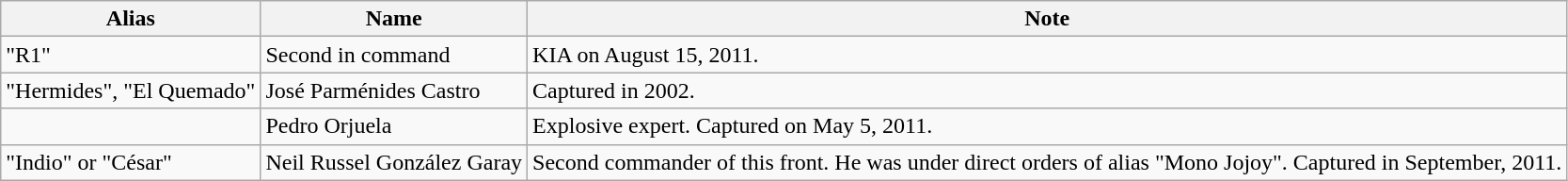<table class="wikitable">
<tr>
<th>Alias</th>
<th>Name</th>
<th>Note</th>
</tr>
<tr>
<td>"R1"</td>
<td>Second in command</td>
<td>KIA on August 15, 2011.</td>
</tr>
<tr>
<td>"Hermides", "El Quemado"</td>
<td>José Parménides Castro</td>
<td>Captured in 2002.</td>
</tr>
<tr>
<td></td>
<td>Pedro Orjuela</td>
<td>Explosive expert. Captured on May 5, 2011.</td>
</tr>
<tr>
<td>"Indio" or "César"</td>
<td>Neil Russel González Garay</td>
<td>Second commander of this front. He was under direct orders of alias "Mono Jojoy". Captured in September, 2011.</td>
</tr>
</table>
